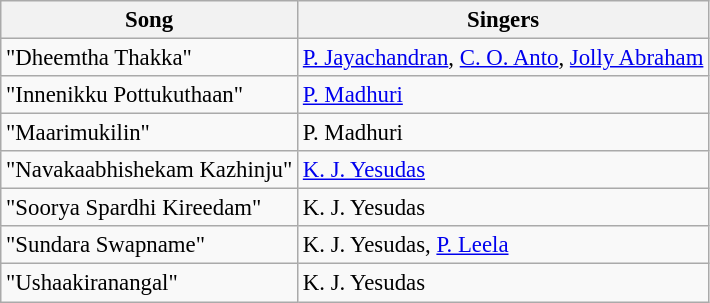<table class="wikitable" style="font-size:95%;">
<tr>
<th>Song</th>
<th>Singers</th>
</tr>
<tr>
<td>"Dheemtha Thakka"</td>
<td><a href='#'>P. Jayachandran</a>, <a href='#'>C. O. Anto</a>, <a href='#'>Jolly Abraham</a></td>
</tr>
<tr>
<td>"Innenikku Pottukuthaan"</td>
<td><a href='#'>P. Madhuri</a></td>
</tr>
<tr>
<td>"Maarimukilin"</td>
<td>P. Madhuri</td>
</tr>
<tr>
<td>"Navakaabhishekam Kazhinju"</td>
<td><a href='#'>K. J. Yesudas</a></td>
</tr>
<tr>
<td>"Soorya Spardhi Kireedam"</td>
<td>K. J. Yesudas</td>
</tr>
<tr>
<td>"Sundara Swapname"</td>
<td>K. J. Yesudas, <a href='#'>P. Leela</a></td>
</tr>
<tr>
<td>"Ushaakiranangal"</td>
<td>K. J. Yesudas</td>
</tr>
</table>
